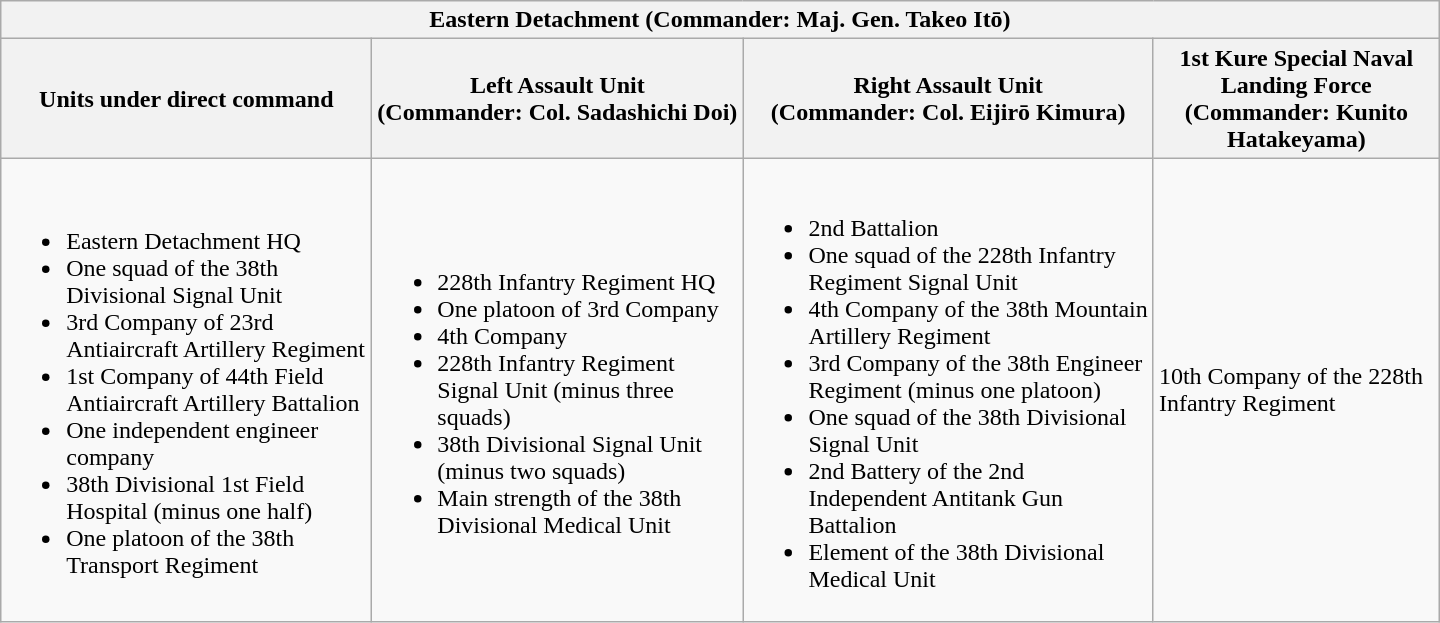<table class="wikitable" style="width: 960px">
<tr>
<th colspan="4">Eastern Detachment (Commander: Maj. Gen. Takeo Itō)</th>
</tr>
<tr>
<th>Units under direct command</th>
<th>Left Assault Unit<br>(Commander: Col. Sadashichi Doi)</th>
<th>Right Assault Unit<br>(Commander: Col. Eijirō Kimura)</th>
<th>1st Kure Special Naval Landing Force<br>(Commander: Kunito Hatakeyama)</th>
</tr>
<tr>
<td style="width: 240px"><br><ul><li>Eastern Detachment HQ</li><li>One squad of the 38th Divisional Signal Unit</li><li>3rd Company of 23rd Antiaircraft Artillery Regiment</li><li>1st Company of 44th Field Antiaircraft Artillery Battalion</li><li>One independent engineer company</li><li>38th Divisional 1st Field Hospital (minus one half)</li><li>One platoon of the 38th Transport Regiment</li></ul></td>
<td style="width: 240px"><br><ul><li>228th Infantry Regiment HQ</li><li>One platoon of 3rd Company</li><li>4th Company</li><li>228th Infantry Regiment Signal Unit (minus three squads)</li><li>38th Divisional Signal Unit (minus two squads)</li><li>Main strength of the 38th Divisional Medical Unit</li></ul></td>
<td><br><ul><li>2nd Battalion</li><li>One squad of the 228th Infantry Regiment Signal Unit</li><li>4th Company of the 38th Mountain Artillery Regiment</li><li>3rd Company of the 38th Engineer Regiment (minus one platoon)</li><li>One squad of the 38th Divisional Signal Unit</li><li>2nd Battery of the 2nd Independent Antitank Gun Battalion</li><li>Element of the 38th Divisional Medical Unit</li></ul></td>
<td>10th Company of the 228th Infantry Regiment</td>
</tr>
</table>
